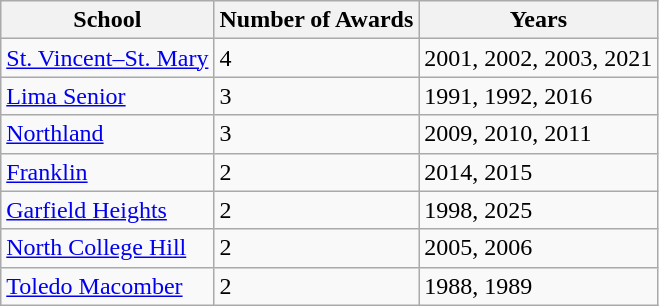<table class="wikitable sortable">
<tr>
<th>School</th>
<th>Number of Awards</th>
<th>Years</th>
</tr>
<tr>
<td><a href='#'>St. Vincent–St. Mary</a></td>
<td>4</td>
<td>2001, 2002, 2003, 2021</td>
</tr>
<tr>
<td><a href='#'>Lima Senior</a></td>
<td>3</td>
<td>1991, 1992, 2016</td>
</tr>
<tr>
<td><a href='#'>Northland</a></td>
<td>3</td>
<td>2009, 2010, 2011</td>
</tr>
<tr>
<td><a href='#'>Franklin</a></td>
<td>2</td>
<td>2014, 2015</td>
</tr>
<tr>
<td><a href='#'>Garfield Heights</a></td>
<td>2</td>
<td>1998, 2025</td>
</tr>
<tr>
<td><a href='#'>North College Hill</a></td>
<td>2</td>
<td>2005, 2006</td>
</tr>
<tr>
<td><a href='#'>Toledo Macomber</a></td>
<td>2</td>
<td>1988, 1989</td>
</tr>
</table>
